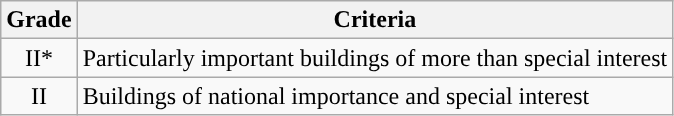<table class="wikitable">
<tr>
<th>Grade</th>
<th>Criteria</th>
</tr>
<tr>
<td align="center" >II*</td>
<td>Particularly important buildings of more than special interest</td>
</tr>
<tr>
<td align="center" >II</td>
<td>Buildings of national importance and special interest</td>
</tr>
</table>
